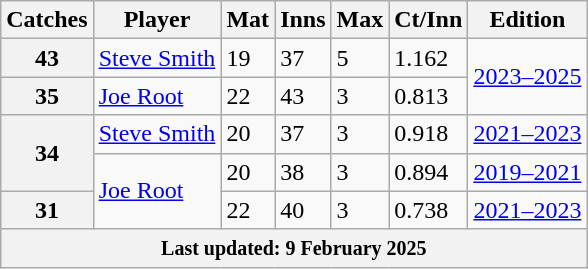<table class="wikitable sortable">
<tr>
<th>Catches</th>
<th>Player</th>
<th>Mat</th>
<th>Inns</th>
<th>Max</th>
<th>Ct/Inn</th>
<th>Edition</th>
</tr>
<tr>
<th>43</th>
<td> <a href='#'>Steve Smith</a></td>
<td>19</td>
<td>37</td>
<td>5</td>
<td>1.162</td>
<td rowspan=2><a href='#'>2023–2025</a></td>
</tr>
<tr>
<th>35</th>
<td> <a href='#'>Joe Root</a></td>
<td>22</td>
<td>43</td>
<td>3</td>
<td>0.813</td>
</tr>
<tr>
<th rowspan=2>34</th>
<td> <a href='#'>Steve Smith</a></td>
<td>20</td>
<td>37</td>
<td>3</td>
<td>0.918</td>
<td><a href='#'>2021–2023</a></td>
</tr>
<tr>
<td rowspan="2"> <a href='#'>Joe Root</a></td>
<td>20</td>
<td>38</td>
<td>3</td>
<td>0.894</td>
<td><a href='#'>2019–2021</a></td>
</tr>
<tr>
<th>31</th>
<td>22</td>
<td>40</td>
<td>3</td>
<td>0.738</td>
<td><a href='#'>2021–2023</a></td>
</tr>
<tr class="sortbottom">
<th colspan="7"><small> Last updated: 9 February 2025</small></th>
</tr>
</table>
